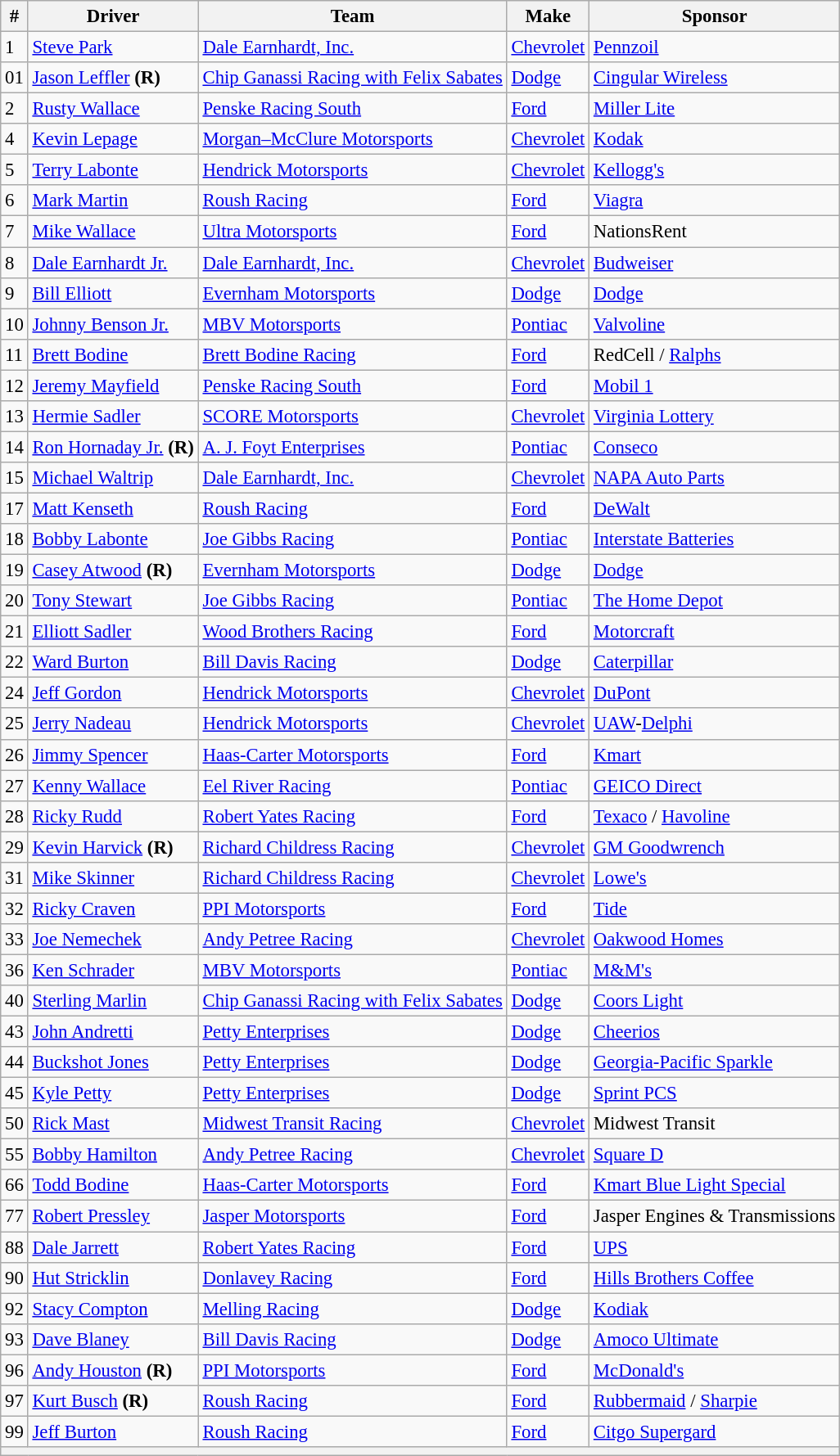<table class="wikitable" style="font-size:95%">
<tr>
<th>#</th>
<th>Driver</th>
<th>Team</th>
<th>Make</th>
<th>Sponsor</th>
</tr>
<tr>
<td>1</td>
<td><a href='#'>Steve Park</a></td>
<td><a href='#'>Dale Earnhardt, Inc.</a></td>
<td><a href='#'>Chevrolet</a></td>
<td><a href='#'>Pennzoil</a></td>
</tr>
<tr>
<td>01</td>
<td><a href='#'>Jason Leffler</a> <strong>(R)</strong></td>
<td><a href='#'>Chip Ganassi Racing with Felix Sabates</a></td>
<td><a href='#'>Dodge</a></td>
<td><a href='#'>Cingular Wireless</a></td>
</tr>
<tr>
<td>2</td>
<td><a href='#'>Rusty Wallace</a></td>
<td><a href='#'>Penske Racing South</a></td>
<td><a href='#'>Ford</a></td>
<td><a href='#'>Miller Lite</a></td>
</tr>
<tr>
<td>4</td>
<td><a href='#'>Kevin Lepage</a></td>
<td><a href='#'>Morgan–McClure Motorsports</a></td>
<td><a href='#'>Chevrolet</a></td>
<td><a href='#'>Kodak</a></td>
</tr>
<tr>
<td>5</td>
<td><a href='#'>Terry Labonte</a></td>
<td><a href='#'>Hendrick Motorsports</a></td>
<td><a href='#'>Chevrolet</a></td>
<td><a href='#'>Kellogg's</a></td>
</tr>
<tr>
<td>6</td>
<td><a href='#'>Mark Martin</a></td>
<td><a href='#'>Roush Racing</a></td>
<td><a href='#'>Ford</a></td>
<td><a href='#'>Viagra</a></td>
</tr>
<tr>
<td>7</td>
<td><a href='#'>Mike Wallace</a></td>
<td><a href='#'>Ultra Motorsports</a></td>
<td><a href='#'>Ford</a></td>
<td>NationsRent</td>
</tr>
<tr>
<td>8</td>
<td><a href='#'>Dale Earnhardt Jr.</a></td>
<td><a href='#'>Dale Earnhardt, Inc.</a></td>
<td><a href='#'>Chevrolet</a></td>
<td><a href='#'>Budweiser</a></td>
</tr>
<tr>
<td>9</td>
<td><a href='#'>Bill Elliott</a></td>
<td><a href='#'>Evernham Motorsports</a></td>
<td><a href='#'>Dodge</a></td>
<td><a href='#'>Dodge</a></td>
</tr>
<tr>
<td>10</td>
<td><a href='#'>Johnny Benson Jr.</a></td>
<td><a href='#'>MBV Motorsports</a></td>
<td><a href='#'>Pontiac</a></td>
<td><a href='#'>Valvoline</a></td>
</tr>
<tr>
<td>11</td>
<td><a href='#'>Brett Bodine</a></td>
<td><a href='#'>Brett Bodine Racing</a></td>
<td><a href='#'>Ford</a></td>
<td>RedCell / <a href='#'>Ralphs</a></td>
</tr>
<tr>
<td>12</td>
<td><a href='#'>Jeremy Mayfield</a></td>
<td><a href='#'>Penske Racing South</a></td>
<td><a href='#'>Ford</a></td>
<td><a href='#'>Mobil 1</a></td>
</tr>
<tr>
<td>13</td>
<td><a href='#'>Hermie Sadler</a></td>
<td><a href='#'>SCORE Motorsports</a></td>
<td><a href='#'>Chevrolet</a></td>
<td><a href='#'>Virginia Lottery</a></td>
</tr>
<tr>
<td>14</td>
<td><a href='#'>Ron Hornaday Jr.</a> <strong>(R)</strong></td>
<td><a href='#'>A. J. Foyt Enterprises</a></td>
<td><a href='#'>Pontiac</a></td>
<td><a href='#'>Conseco</a></td>
</tr>
<tr>
<td>15</td>
<td><a href='#'>Michael Waltrip</a></td>
<td><a href='#'>Dale Earnhardt, Inc.</a></td>
<td><a href='#'>Chevrolet</a></td>
<td><a href='#'>NAPA Auto Parts</a></td>
</tr>
<tr>
<td>17</td>
<td><a href='#'>Matt Kenseth</a></td>
<td><a href='#'>Roush Racing</a></td>
<td><a href='#'>Ford</a></td>
<td><a href='#'>DeWalt</a></td>
</tr>
<tr>
<td>18</td>
<td><a href='#'>Bobby Labonte</a></td>
<td><a href='#'>Joe Gibbs Racing</a></td>
<td><a href='#'>Pontiac</a></td>
<td><a href='#'>Interstate Batteries</a></td>
</tr>
<tr>
<td>19</td>
<td><a href='#'>Casey Atwood</a> <strong>(R)</strong></td>
<td><a href='#'>Evernham Motorsports</a></td>
<td><a href='#'>Dodge</a></td>
<td><a href='#'>Dodge</a></td>
</tr>
<tr>
<td>20</td>
<td><a href='#'>Tony Stewart</a></td>
<td><a href='#'>Joe Gibbs Racing</a></td>
<td><a href='#'>Pontiac</a></td>
<td><a href='#'>The Home Depot</a></td>
</tr>
<tr>
<td>21</td>
<td><a href='#'>Elliott Sadler</a></td>
<td><a href='#'>Wood Brothers Racing</a></td>
<td><a href='#'>Ford</a></td>
<td><a href='#'>Motorcraft</a></td>
</tr>
<tr>
<td>22</td>
<td><a href='#'>Ward Burton</a></td>
<td><a href='#'>Bill Davis Racing</a></td>
<td><a href='#'>Dodge</a></td>
<td><a href='#'>Caterpillar</a></td>
</tr>
<tr>
<td>24</td>
<td><a href='#'>Jeff Gordon</a></td>
<td><a href='#'>Hendrick Motorsports</a></td>
<td><a href='#'>Chevrolet</a></td>
<td><a href='#'>DuPont</a></td>
</tr>
<tr>
<td>25</td>
<td><a href='#'>Jerry Nadeau</a></td>
<td><a href='#'>Hendrick Motorsports</a></td>
<td><a href='#'>Chevrolet</a></td>
<td><a href='#'>UAW</a>-<a href='#'>Delphi</a></td>
</tr>
<tr>
<td>26</td>
<td><a href='#'>Jimmy Spencer</a></td>
<td><a href='#'>Haas-Carter Motorsports</a></td>
<td><a href='#'>Ford</a></td>
<td><a href='#'>Kmart</a></td>
</tr>
<tr>
<td>27</td>
<td><a href='#'>Kenny Wallace</a></td>
<td><a href='#'>Eel River Racing</a></td>
<td><a href='#'>Pontiac</a></td>
<td><a href='#'>GEICO Direct</a></td>
</tr>
<tr>
<td>28</td>
<td><a href='#'>Ricky Rudd</a></td>
<td><a href='#'>Robert Yates Racing</a></td>
<td><a href='#'>Ford</a></td>
<td><a href='#'>Texaco</a> / <a href='#'>Havoline</a></td>
</tr>
<tr>
<td>29</td>
<td><a href='#'>Kevin Harvick</a> <strong>(R)</strong></td>
<td><a href='#'>Richard Childress Racing</a></td>
<td><a href='#'>Chevrolet</a></td>
<td><a href='#'>GM Goodwrench</a></td>
</tr>
<tr>
<td>31</td>
<td><a href='#'>Mike Skinner</a></td>
<td><a href='#'>Richard Childress Racing</a></td>
<td><a href='#'>Chevrolet</a></td>
<td><a href='#'>Lowe's</a></td>
</tr>
<tr>
<td>32</td>
<td><a href='#'>Ricky Craven</a></td>
<td><a href='#'>PPI Motorsports</a></td>
<td><a href='#'>Ford</a></td>
<td><a href='#'>Tide</a></td>
</tr>
<tr>
<td>33</td>
<td><a href='#'>Joe Nemechek</a></td>
<td><a href='#'>Andy Petree Racing</a></td>
<td><a href='#'>Chevrolet</a></td>
<td><a href='#'>Oakwood Homes</a></td>
</tr>
<tr>
<td>36</td>
<td><a href='#'>Ken Schrader</a></td>
<td><a href='#'>MBV Motorsports</a></td>
<td><a href='#'>Pontiac</a></td>
<td><a href='#'>M&M's</a></td>
</tr>
<tr>
<td>40</td>
<td><a href='#'>Sterling Marlin</a></td>
<td><a href='#'>Chip Ganassi Racing with Felix Sabates</a></td>
<td><a href='#'>Dodge</a></td>
<td><a href='#'>Coors Light</a></td>
</tr>
<tr>
<td>43</td>
<td><a href='#'>John Andretti</a></td>
<td><a href='#'>Petty Enterprises</a></td>
<td><a href='#'>Dodge</a></td>
<td><a href='#'>Cheerios</a></td>
</tr>
<tr>
<td>44</td>
<td><a href='#'>Buckshot Jones</a></td>
<td><a href='#'>Petty Enterprises</a></td>
<td><a href='#'>Dodge</a></td>
<td><a href='#'>Georgia-Pacific Sparkle</a></td>
</tr>
<tr>
<td>45</td>
<td><a href='#'>Kyle Petty</a></td>
<td><a href='#'>Petty Enterprises</a></td>
<td><a href='#'>Dodge</a></td>
<td><a href='#'>Sprint PCS</a></td>
</tr>
<tr>
<td>50</td>
<td><a href='#'>Rick Mast</a></td>
<td><a href='#'>Midwest Transit Racing</a></td>
<td><a href='#'>Chevrolet</a></td>
<td>Midwest Transit</td>
</tr>
<tr>
<td>55</td>
<td><a href='#'>Bobby Hamilton</a></td>
<td><a href='#'>Andy Petree Racing</a></td>
<td><a href='#'>Chevrolet</a></td>
<td><a href='#'>Square D</a></td>
</tr>
<tr>
<td>66</td>
<td><a href='#'>Todd Bodine</a></td>
<td><a href='#'>Haas-Carter Motorsports</a></td>
<td><a href='#'>Ford</a></td>
<td><a href='#'>Kmart Blue Light Special</a></td>
</tr>
<tr>
<td>77</td>
<td><a href='#'>Robert Pressley</a></td>
<td><a href='#'>Jasper Motorsports</a></td>
<td><a href='#'>Ford</a></td>
<td>Jasper Engines & Transmissions</td>
</tr>
<tr>
<td>88</td>
<td><a href='#'>Dale Jarrett</a></td>
<td><a href='#'>Robert Yates Racing</a></td>
<td><a href='#'>Ford</a></td>
<td><a href='#'>UPS</a></td>
</tr>
<tr>
<td>90</td>
<td><a href='#'>Hut Stricklin</a></td>
<td><a href='#'>Donlavey Racing</a></td>
<td><a href='#'>Ford</a></td>
<td><a href='#'>Hills Brothers Coffee</a></td>
</tr>
<tr>
<td>92</td>
<td><a href='#'>Stacy Compton</a></td>
<td><a href='#'>Melling Racing</a></td>
<td><a href='#'>Dodge</a></td>
<td><a href='#'>Kodiak</a></td>
</tr>
<tr>
<td>93</td>
<td><a href='#'>Dave Blaney</a></td>
<td><a href='#'>Bill Davis Racing</a></td>
<td><a href='#'>Dodge</a></td>
<td><a href='#'>Amoco Ultimate</a></td>
</tr>
<tr>
<td>96</td>
<td><a href='#'>Andy Houston</a> <strong>(R)</strong></td>
<td><a href='#'>PPI Motorsports</a></td>
<td><a href='#'>Ford</a></td>
<td><a href='#'>McDonald's</a></td>
</tr>
<tr>
<td>97</td>
<td><a href='#'>Kurt Busch</a> <strong>(R)</strong></td>
<td><a href='#'>Roush Racing</a></td>
<td><a href='#'>Ford</a></td>
<td><a href='#'>Rubbermaid</a> / <a href='#'>Sharpie</a></td>
</tr>
<tr>
<td>99</td>
<td><a href='#'>Jeff Burton</a></td>
<td><a href='#'>Roush Racing</a></td>
<td><a href='#'>Ford</a></td>
<td><a href='#'>Citgo Supergard</a></td>
</tr>
<tr>
<th colspan="5"></th>
</tr>
</table>
